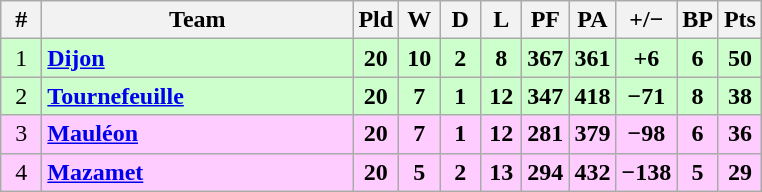<table class="wikitable" style="text-align: center;">
<tr>
<th width="20">#</th>
<th width="200">Team</th>
<th width="20">Pld</th>
<th width="20">W</th>
<th width="20">D</th>
<th width="20">L</th>
<th width="20">PF</th>
<th width="20">PA</th>
<th width="25">+/−</th>
<th width="20">BP</th>
<th width="20">Pts</th>
</tr>
<tr bgcolor=#ccffcc align=center>
<td>1</td>
<td align=left><strong><a href='#'>Dijon</a></strong></td>
<td><strong>20</strong></td>
<td><strong>10</strong></td>
<td><strong>2</strong></td>
<td><strong>8</strong></td>
<td><strong>367</strong></td>
<td><strong>361</strong></td>
<td><strong>+6</strong></td>
<td><strong>6</strong></td>
<td><strong>50</strong></td>
</tr>
<tr bgcolor=#ccffcc align=center>
<td>2</td>
<td align=left><strong><a href='#'>Tournefeuille</a></strong></td>
<td><strong>20</strong></td>
<td><strong>7</strong></td>
<td><strong>1</strong></td>
<td><strong>12</strong></td>
<td><strong>347</strong></td>
<td><strong>418</strong></td>
<td><strong>−71</strong></td>
<td><strong>8</strong></td>
<td><strong>38</strong></td>
</tr>
<tr bgcolor=#ffccff align=center>
<td>3</td>
<td align=left><strong><a href='#'>Mauléon</a></strong></td>
<td><strong>20</strong></td>
<td><strong>7</strong></td>
<td><strong>1</strong></td>
<td><strong>12</strong></td>
<td><strong>281</strong></td>
<td><strong>379</strong></td>
<td><strong>−98</strong></td>
<td><strong>6</strong></td>
<td><strong>36</strong></td>
</tr>
<tr bgcolor=#ffccff align=center>
<td>4</td>
<td align=left><strong><a href='#'>Mazamet</a></strong></td>
<td><strong>20</strong></td>
<td><strong>5</strong></td>
<td><strong>2</strong></td>
<td><strong>13</strong></td>
<td><strong>294</strong></td>
<td><strong>432</strong></td>
<td><strong>−138</strong></td>
<td><strong>5</strong></td>
<td><strong>29</strong></td>
</tr>
</table>
